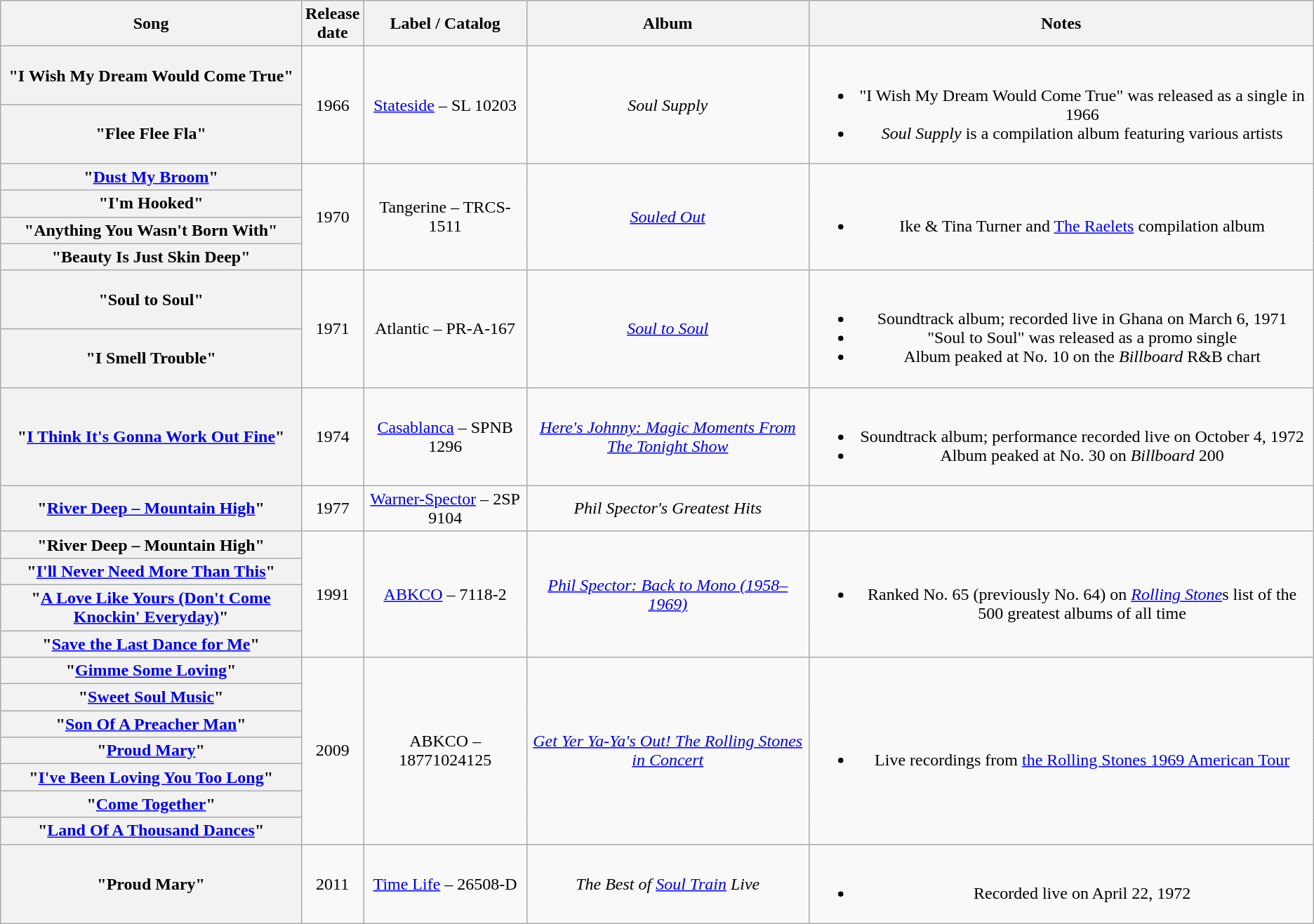<table class="wikitable plainrowheaders" style="text-align:center;">
<tr>
<th scope="col">Song</th>
<th scope="col">Release<br>date</th>
<th scope="col">Label / Catalog</th>
<th>Album</th>
<th>Notes</th>
</tr>
<tr>
<th scope="row">"I Wish My Dream Would Come True"</th>
<td rowspan="2">1966</td>
<td rowspan="2"><a href='#'>Stateside</a> – SL 10203</td>
<td rowspan="2" align="center"><em>Soul Supply</em></td>
<td rowspan="2"><br><ul><li>"I Wish My Dream Would Come True" was released as a single in 1966</li><li><em>Soul Supply</em> is a compilation album featuring various artists</li></ul></td>
</tr>
<tr>
<th scope="row">"Flee Flee Fla"</th>
</tr>
<tr>
<th scope="row">"<a href='#'>Dust My Broom</a>"</th>
<td rowspan="4">1970</td>
<td rowspan="4">Tangerine – TRCS-1511</td>
<td rowspan="4"><em><a href='#'>Souled Out</a></em></td>
<td rowspan="4"><br><ul><li>Ike & Tina Turner and <a href='#'>The Raelets</a> compilation album</li></ul></td>
</tr>
<tr>
<th scope="row">"I'm Hooked"</th>
</tr>
<tr>
<th scope="row">"Anything You Wasn't Born With"</th>
</tr>
<tr>
<th scope="row">"Beauty Is Just Skin Deep"</th>
</tr>
<tr>
<th scope="row">"Soul to Soul"</th>
<td rowspan="2">1971</td>
<td rowspan="2">Atlantic – PR-A-167</td>
<td rowspan="2" align="center"><em><a href='#'>Soul to Soul</a></em></td>
<td rowspan="2"><br><ul><li>Soundtrack album; recorded live in Ghana on March 6, 1971</li><li>"Soul to Soul" was released as a promo single</li><li>Album peaked at No. 10 on the <em>Billboard</em> R&B chart</li></ul></td>
</tr>
<tr>
<th scope="row">"I Smell Trouble"</th>
</tr>
<tr>
<th scope="row">"<a href='#'>I Think It's Gonna Work Out Fine</a>"</th>
<td>1974</td>
<td><a href='#'>Casablanca</a> – SPNB 1296</td>
<td><em><a href='#'>Here's Johnny: Magic Moments From The Tonight Show</a></em></td>
<td><br><ul><li>Soundtrack album; performance recorded live on October 4, 1972</li><li>Album peaked at No. 30 on <em>Billboard</em> 200</li></ul></td>
</tr>
<tr>
<th scope="row">"<a href='#'>River Deep – Mountain High</a>"</th>
<td>1977</td>
<td><a href='#'>Warner-Spector</a> – 2SP 9104</td>
<td align="center"><em>Phil Spector's Greatest Hits</em></td>
<td></td>
</tr>
<tr>
<th scope="row">"River Deep – Mountain High"</th>
<td rowspan="4">1991</td>
<td rowspan="4"><a href='#'>ABKCO</a> – 7118-2</td>
<td rowspan="4"><a href='#'><em>Phil Spector: Back to Mono (1958–1969)</em></a></td>
<td rowspan="4"><br><ul><li>Ranked No. 65 (previously No. 64) on <em><a href='#'>Rolling Stone</a></em>s list of the 500 greatest albums of all time</li></ul></td>
</tr>
<tr>
<th scope="row">"<a href='#'>I'll Never Need More Than This</a>"</th>
</tr>
<tr>
<th scope="row">"<a href='#'>A Love Like Yours (Don't Come Knockin' Everyday)</a>"</th>
</tr>
<tr>
<th scope="row">"<a href='#'>Save the Last Dance for Me</a>"</th>
</tr>
<tr>
<th scope="row">"<a href='#'>Gimme Some Loving</a>"</th>
<td rowspan="7">2009</td>
<td rowspan="7">ABKCO – 18771024125</td>
<td rowspan="7"><em><a href='#'>Get Yer Ya-Ya's Out! The Rolling Stones in Concert</a></em></td>
<td rowspan="7"><br><ul><li>Live recordings from <a href='#'>the Rolling Stones 1969 American Tour</a></li></ul></td>
</tr>
<tr>
<th scope="row">"<a href='#'>Sweet Soul Music</a>"</th>
</tr>
<tr>
<th scope="row">"<a href='#'>Son Of A Preacher Man</a>"</th>
</tr>
<tr>
<th scope="row">"<a href='#'>Proud Mary</a>"</th>
</tr>
<tr>
<th scope="row">"<a href='#'>I've Been Loving You Too Long</a>"</th>
</tr>
<tr>
<th scope="row">"<a href='#'>Come Together</a>"</th>
</tr>
<tr>
<th scope="row">"<a href='#'>Land Of A Thousand Dances</a>"</th>
</tr>
<tr>
<th scope="row">"Proud Mary"</th>
<td>2011</td>
<td><a href='#'>Time Life</a> – 26508-D</td>
<td><em>The Best of <a href='#'>Soul Train</a> Live</em></td>
<td><br><ul><li>Recorded live on April 22, 1972</li></ul></td>
</tr>
</table>
